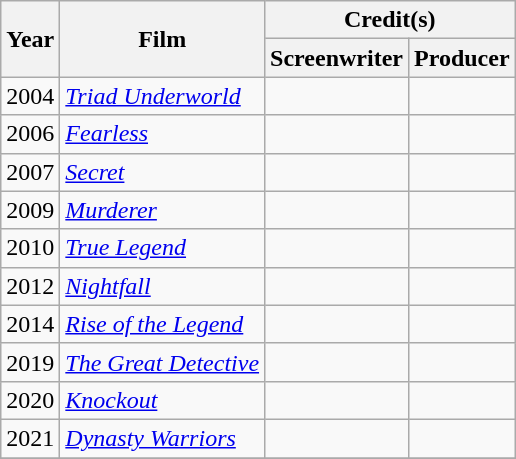<table class="wikitable">
<tr>
<th rowspan="2">Year</th>
<th rowspan="2">Film</th>
<th colspan="2">Credit(s)</th>
</tr>
<tr>
<th width=60>Screenwriter</th>
<th width=60>Producer</th>
</tr>
<tr>
<td>2004</td>
<td><em><a href='#'>Triad Underworld</a></em></td>
<td></td>
<td></td>
</tr>
<tr>
<td>2006</td>
<td><em><a href='#'>Fearless</a></em></td>
<td></td>
<td></td>
</tr>
<tr>
<td>2007</td>
<td><em><a href='#'>Secret</a></em></td>
<td></td>
<td></td>
</tr>
<tr>
<td>2009</td>
<td><em><a href='#'>Murderer</a></em></td>
<td></td>
<td></td>
</tr>
<tr>
<td>2010</td>
<td><em><a href='#'>True Legend</a></em></td>
<td></td>
<td></td>
</tr>
<tr>
<td>2012</td>
<td><em><a href='#'>Nightfall</a></em></td>
<td></td>
<td></td>
</tr>
<tr>
<td>2014</td>
<td><em><a href='#'>Rise of the Legend</a></em></td>
<td></td>
<td></td>
</tr>
<tr>
<td>2019</td>
<td><em><a href='#'>The Great Detective</a></em></td>
<td></td>
<td></td>
</tr>
<tr>
<td>2020</td>
<td><em><a href='#'>Knockout</a></em></td>
<td></td>
<td></td>
</tr>
<tr>
<td>2021</td>
<td><em><a href='#'>Dynasty Warriors</a></em></td>
<td></td>
<td></td>
</tr>
<tr>
</tr>
</table>
